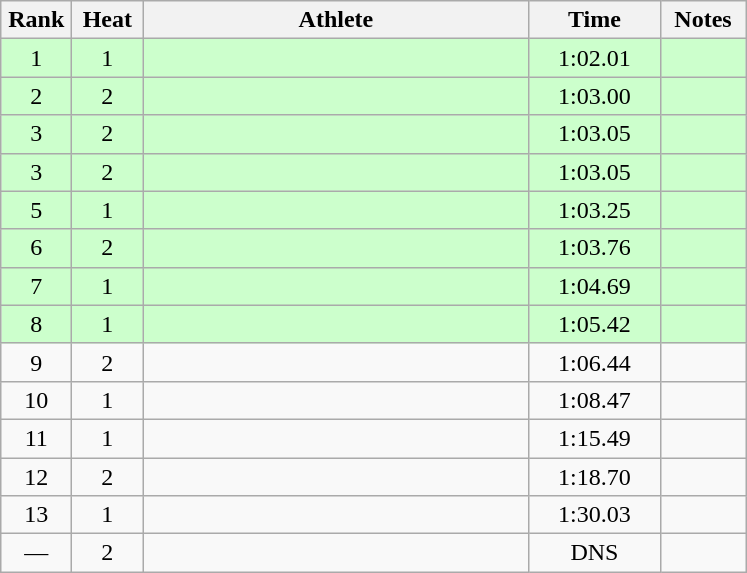<table class="wikitable" style="text-align:center">
<tr>
<th width=40>Rank</th>
<th width=40>Heat</th>
<th width=250>Athlete</th>
<th width=80>Time</th>
<th width=50>Notes</th>
</tr>
<tr bgcolor="ccffcc">
<td>1</td>
<td>1</td>
<td align=left></td>
<td>1:02.01</td>
<td></td>
</tr>
<tr bgcolor="ccffcc">
<td>2</td>
<td>2</td>
<td align=left></td>
<td>1:03.00</td>
<td></td>
</tr>
<tr bgcolor="ccffcc">
<td>3</td>
<td>2</td>
<td align=left></td>
<td>1:03.05</td>
<td></td>
</tr>
<tr bgcolor="ccffcc">
<td>3</td>
<td>2</td>
<td align=left></td>
<td>1:03.05</td>
<td></td>
</tr>
<tr bgcolor="ccffcc">
<td>5</td>
<td>1</td>
<td align=left></td>
<td>1:03.25</td>
<td></td>
</tr>
<tr bgcolor="ccffcc">
<td>6</td>
<td>2</td>
<td align=left></td>
<td>1:03.76</td>
<td></td>
</tr>
<tr bgcolor="ccffcc">
<td>7</td>
<td>1</td>
<td align=left></td>
<td>1:04.69</td>
<td></td>
</tr>
<tr bgcolor="ccffcc">
<td>8</td>
<td>1</td>
<td align=left></td>
<td>1:05.42</td>
<td></td>
</tr>
<tr>
<td>9</td>
<td>2</td>
<td align=left></td>
<td>1:06.44</td>
<td></td>
</tr>
<tr>
<td>10</td>
<td>1</td>
<td align=left></td>
<td>1:08.47</td>
<td></td>
</tr>
<tr>
<td>11</td>
<td>1</td>
<td align=left></td>
<td>1:15.49</td>
<td></td>
</tr>
<tr>
<td>12</td>
<td>2</td>
<td align=left></td>
<td>1:18.70</td>
<td></td>
</tr>
<tr>
<td>13</td>
<td>1</td>
<td align=left></td>
<td>1:30.03</td>
<td></td>
</tr>
<tr>
<td>—</td>
<td>2</td>
<td align=left></td>
<td>DNS</td>
<td></td>
</tr>
</table>
